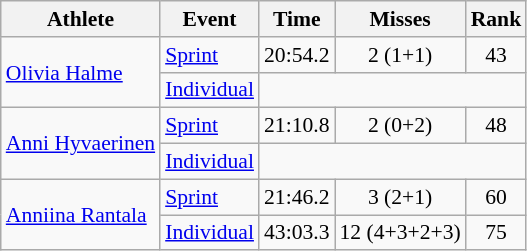<table class="wikitable" style="font-size:90%">
<tr>
<th>Athlete</th>
<th>Event</th>
<th>Time</th>
<th>Misses</th>
<th>Rank</th>
</tr>
<tr align=center>
<td align=left rowspan=2><a href='#'>Olivia Halme</a></td>
<td align=left><a href='#'>Sprint</a></td>
<td>20:54.2</td>
<td>2 (1+1)</td>
<td>43</td>
</tr>
<tr align=center>
<td align=left><a href='#'>Individual</a></td>
<td colspan=3></td>
</tr>
<tr align=center>
<td align=left rowspan=2><a href='#'>Anni Hyvaerinen</a></td>
<td align=left><a href='#'>Sprint</a></td>
<td>21:10.8</td>
<td>2 (0+2)</td>
<td>48</td>
</tr>
<tr align=center>
<td align=left><a href='#'>Individual</a></td>
<td colspan=3></td>
</tr>
<tr align=center>
<td align=left rowspan=2><a href='#'>Anniina Rantala</a></td>
<td align=left><a href='#'>Sprint</a></td>
<td>21:46.2</td>
<td>3 (2+1)</td>
<td>60</td>
</tr>
<tr align=center>
<td align=left><a href='#'>Individual</a></td>
<td>43:03.3</td>
<td>12 (4+3+2+3)</td>
<td>75</td>
</tr>
</table>
